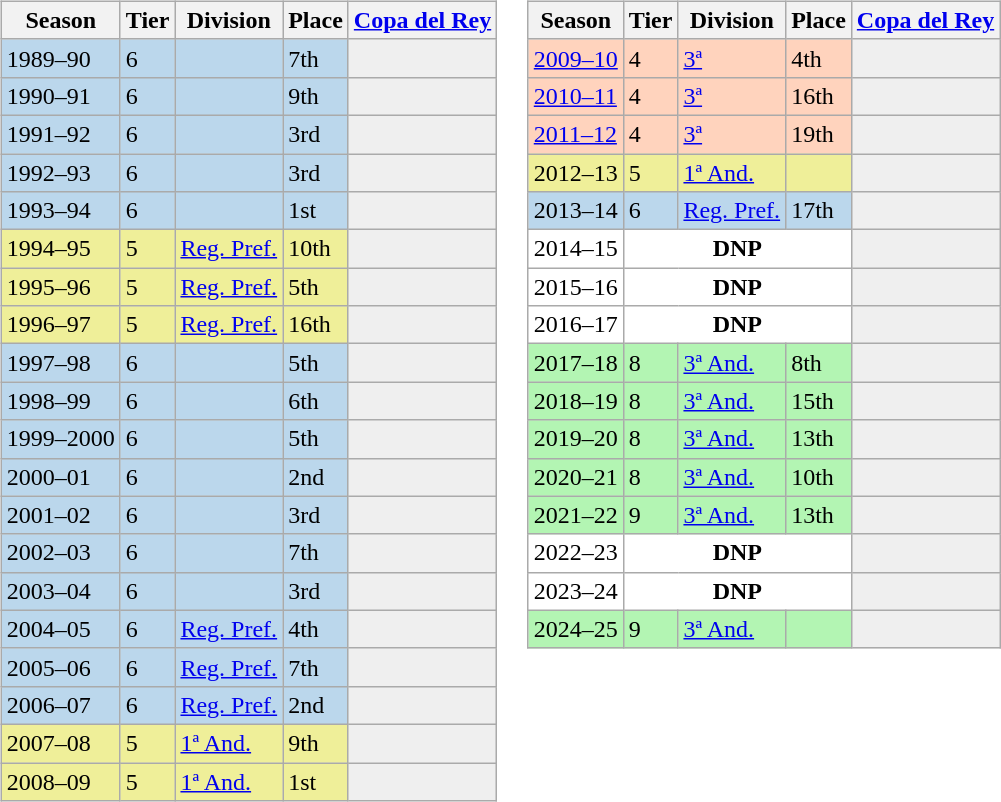<table>
<tr>
<td valign="top" width=0%><br><table class="wikitable">
<tr style="background:#f0f6fa;">
<th>Season</th>
<th>Tier</th>
<th>Division</th>
<th>Place</th>
<th><a href='#'>Copa del Rey</a></th>
</tr>
<tr>
<td style="background:#BBD7EC;">1989–90</td>
<td style="background:#BBD7EC;">6</td>
<td style="background:#BBD7EC;"></td>
<td style="background:#BBD7EC;">7th</td>
<th style="background:#efefef;"></th>
</tr>
<tr>
<td style="background:#BBD7EC;">1990–91</td>
<td style="background:#BBD7EC;">6</td>
<td style="background:#BBD7EC;"></td>
<td style="background:#BBD7EC;">9th</td>
<th style="background:#efefef;"></th>
</tr>
<tr>
<td style="background:#BBD7EC;">1991–92</td>
<td style="background:#BBD7EC;">6</td>
<td style="background:#BBD7EC;"></td>
<td style="background:#BBD7EC;">3rd</td>
<th style="background:#efefef;"></th>
</tr>
<tr>
<td style="background:#BBD7EC;">1992–93</td>
<td style="background:#BBD7EC;">6</td>
<td style="background:#BBD7EC;"></td>
<td style="background:#BBD7EC;">3rd</td>
<th style="background:#efefef;"></th>
</tr>
<tr>
<td style="background:#BBD7EC;">1993–94</td>
<td style="background:#BBD7EC;">6</td>
<td style="background:#BBD7EC;"></td>
<td style="background:#BBD7EC;">1st</td>
<th style="background:#efefef;"></th>
</tr>
<tr>
<td style="background:#EFEF99;">1994–95</td>
<td style="background:#EFEF99;">5</td>
<td style="background:#EFEF99;"><a href='#'>Reg. Pref.</a></td>
<td style="background:#EFEF99;">10th</td>
<th style="background:#efefef;"></th>
</tr>
<tr>
<td style="background:#EFEF99;">1995–96</td>
<td style="background:#EFEF99;">5</td>
<td style="background:#EFEF99;"><a href='#'>Reg. Pref.</a></td>
<td style="background:#EFEF99;">5th</td>
<th style="background:#efefef;"></th>
</tr>
<tr>
<td style="background:#EFEF99;">1996–97</td>
<td style="background:#EFEF99;">5</td>
<td style="background:#EFEF99;"><a href='#'>Reg. Pref.</a></td>
<td style="background:#EFEF99;">16th</td>
<th style="background:#efefef;"></th>
</tr>
<tr>
<td style="background:#BBD7EC;">1997–98</td>
<td style="background:#BBD7EC;">6</td>
<td style="background:#BBD7EC;"></td>
<td style="background:#BBD7EC;">5th</td>
<th style="background:#efefef;"></th>
</tr>
<tr>
<td style="background:#BBD7EC;">1998–99</td>
<td style="background:#BBD7EC;">6</td>
<td style="background:#BBD7EC;"></td>
<td style="background:#BBD7EC;">6th</td>
<th style="background:#efefef;"></th>
</tr>
<tr>
<td style="background:#BBD7EC;">1999–2000</td>
<td style="background:#BBD7EC;">6</td>
<td style="background:#BBD7EC;"></td>
<td style="background:#BBD7EC;">5th</td>
<th style="background:#efefef;"></th>
</tr>
<tr>
<td style="background:#BBD7EC;">2000–01</td>
<td style="background:#BBD7EC;">6</td>
<td style="background:#BBD7EC;"></td>
<td style="background:#BBD7EC;">2nd</td>
<th style="background:#efefef;"></th>
</tr>
<tr>
<td style="background:#BBD7EC;">2001–02</td>
<td style="background:#BBD7EC;">6</td>
<td style="background:#BBD7EC;"></td>
<td style="background:#BBD7EC;">3rd</td>
<th style="background:#efefef;"></th>
</tr>
<tr>
<td style="background:#BBD7EC;">2002–03</td>
<td style="background:#BBD7EC;">6</td>
<td style="background:#BBD7EC;"></td>
<td style="background:#BBD7EC;">7th</td>
<th style="background:#efefef;"></th>
</tr>
<tr>
<td style="background:#BBD7EC;">2003–04</td>
<td style="background:#BBD7EC;">6</td>
<td style="background:#BBD7EC;"></td>
<td style="background:#BBD7EC;">3rd</td>
<th style="background:#efefef;"></th>
</tr>
<tr>
<td style="background:#BBD7EC;">2004–05</td>
<td style="background:#BBD7EC;">6</td>
<td style="background:#BBD7EC;"><a href='#'>Reg. Pref.</a></td>
<td style="background:#BBD7EC;">4th</td>
<th style="background:#efefef;"></th>
</tr>
<tr>
<td style="background:#BBD7EC;">2005–06</td>
<td style="background:#BBD7EC;">6</td>
<td style="background:#BBD7EC;"><a href='#'>Reg. Pref.</a></td>
<td style="background:#BBD7EC;">7th</td>
<th style="background:#efefef;"></th>
</tr>
<tr>
<td style="background:#BBD7EC;">2006–07</td>
<td style="background:#BBD7EC;">6</td>
<td style="background:#BBD7EC;"><a href='#'>Reg. Pref.</a></td>
<td style="background:#BBD7EC;">2nd</td>
<th style="background:#efefef;"></th>
</tr>
<tr>
<td style="background:#EFEF99;">2007–08</td>
<td style="background:#EFEF99;">5</td>
<td style="background:#EFEF99;"><a href='#'>1ª And.</a></td>
<td style="background:#EFEF99;">9th</td>
<th style="background:#efefef;"></th>
</tr>
<tr>
<td style="background:#EFEF99;">2008–09</td>
<td style="background:#EFEF99;">5</td>
<td style="background:#EFEF99;"><a href='#'>1ª And.</a></td>
<td style="background:#EFEF99;">1st</td>
<th style="background:#efefef;"></th>
</tr>
</table>
</td>
<td valign="top" width=0%><br><table class="wikitable">
<tr style="background:#f0f6fa;">
<th>Season</th>
<th>Tier</th>
<th>Division</th>
<th>Place</th>
<th><a href='#'>Copa del Rey</a></th>
</tr>
<tr>
<td style="background:#FFD3BD;"><a href='#'>2009–10</a></td>
<td style="background:#FFD3BD;">4</td>
<td style="background:#FFD3BD;"><a href='#'>3ª</a></td>
<td style="background:#FFD3BD;">4th</td>
<td style="background:#efefef;"></td>
</tr>
<tr>
<td style="background:#FFD3BD;"><a href='#'>2010–11</a></td>
<td style="background:#FFD3BD;">4</td>
<td style="background:#FFD3BD;"><a href='#'>3ª</a></td>
<td style="background:#FFD3BD;">16th</td>
<td style="background:#efefef;"></td>
</tr>
<tr>
<td style="background:#FFD3BD;"><a href='#'>2011–12</a></td>
<td style="background:#FFD3BD;">4</td>
<td style="background:#FFD3BD;"><a href='#'>3ª</a></td>
<td style="background:#FFD3BD;">19th</td>
<td style="background:#efefef;"></td>
</tr>
<tr>
<td style="background:#EFEF99;">2012–13</td>
<td style="background:#EFEF99;">5</td>
<td style="background:#EFEF99;"><a href='#'>1ª And.</a></td>
<td style="background:#EFEF99;"></td>
<th style="background:#efefef;"></th>
</tr>
<tr>
<td style="background:#BBD7EC;">2013–14</td>
<td style="background:#BBD7EC;">6</td>
<td style="background:#BBD7EC;"><a href='#'>Reg. Pref.</a></td>
<td style="background:#BBD7EC;">17th</td>
<th style="background:#efefef;"></th>
</tr>
<tr>
<td style="background:#FFFFFF;">2014–15</td>
<th style="background:#FFFFFF;" colspan="3">DNP</th>
<th style="background:#efefef;"></th>
</tr>
<tr>
<td style="background:#FFFFFF;">2015–16</td>
<th style="background:#FFFFFF;" colspan="3">DNP</th>
<th style="background:#efefef;"></th>
</tr>
<tr>
<td style="background:#FFFFFF;">2016–17</td>
<th style="background:#FFFFFF;" colspan="3">DNP</th>
<th style="background:#efefef;"></th>
</tr>
<tr>
<td style="background:#B3F5B3;">2017–18</td>
<td style="background:#B3F5B3;">8</td>
<td style="background:#B3F5B3;"><a href='#'>3ª And.</a></td>
<td style="background:#B3F5B3;">8th</td>
<th style="background:#efefef;"></th>
</tr>
<tr>
<td style="background:#B3F5B3;">2018–19</td>
<td style="background:#B3F5B3;">8</td>
<td style="background:#B3F5B3;"><a href='#'>3ª And.</a></td>
<td style="background:#B3F5B3;">15th</td>
<th style="background:#efefef;"></th>
</tr>
<tr>
<td style="background:#B3F5B3;">2019–20</td>
<td style="background:#B3F5B3;">8</td>
<td style="background:#B3F5B3;"><a href='#'>3ª And.</a></td>
<td style="background:#B3F5B3;">13th</td>
<th style="background:#efefef;"></th>
</tr>
<tr>
<td style="background:#B3F5B3;">2020–21</td>
<td style="background:#B3F5B3;">8</td>
<td style="background:#B3F5B3;"><a href='#'>3ª And.</a></td>
<td style="background:#B3F5B3;">10th</td>
<th style="background:#efefef;"></th>
</tr>
<tr>
<td style="background:#B3F5B3;">2021–22</td>
<td style="background:#B3F5B3;">9</td>
<td style="background:#B3F5B3;"><a href='#'>3ª And.</a></td>
<td style="background:#B3F5B3;">13th</td>
<th style="background:#efefef;"></th>
</tr>
<tr>
<td style="background:#FFFFFF;">2022–23</td>
<th style="background:#FFFFFF;" colspan="3">DNP</th>
<th style="background:#efefef;"></th>
</tr>
<tr>
<td style="background:#FFFFFF;">2023–24</td>
<th style="background:#FFFFFF;" colspan="3">DNP</th>
<th style="background:#efefef;"></th>
</tr>
<tr>
<td style="background:#B3F5B3;">2024–25</td>
<td style="background:#B3F5B3;">9</td>
<td style="background:#B3F5B3;"><a href='#'>3ª And.</a></td>
<td style="background:#B3F5B3;"></td>
<th style="background:#efefef;"></th>
</tr>
</table>
</td>
</tr>
</table>
